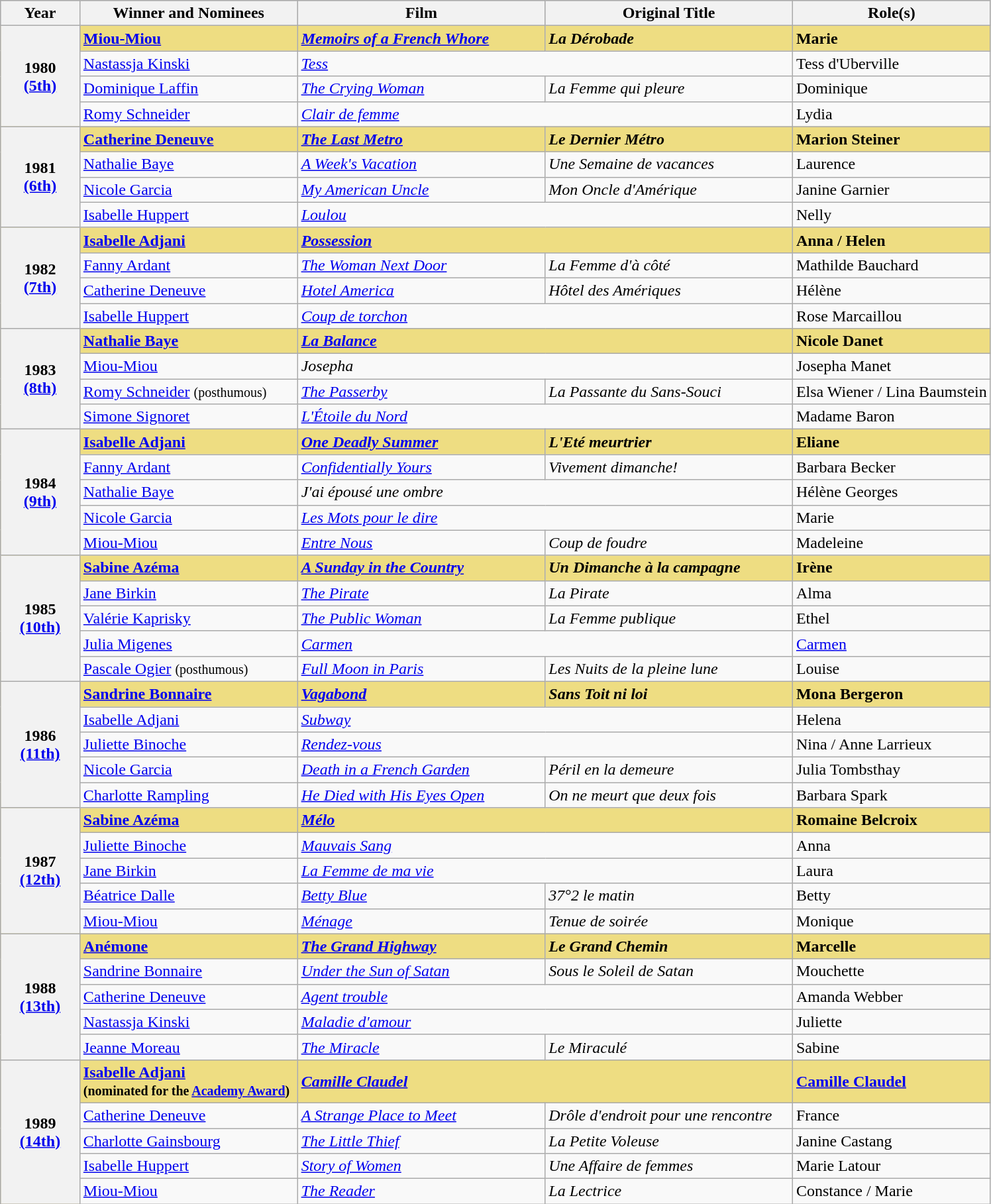<table class="wikitable" style="width=100%">
<tr style="background:#bebebe;">
<th style="width:8%;">Year</th>
<th style="width:22%;">Winner and Nominees</th>
<th style="width:25%;">Film</th>
<th style="width:25%;">Original Title</th>
<th style="width:20%;">Role(s)</th>
</tr>
<tr style="background:#eedd82;">
<th rowspan="4">1980<br><a href='#'>(5th)</a></th>
<td><strong><a href='#'>Miou-Miou</a></strong></td>
<td><strong><em><a href='#'>Memoirs of a French Whore</a></em></strong></td>
<td><strong><em>La Dérobade</em></strong></td>
<td><strong>Marie</strong></td>
</tr>
<tr>
<td><a href='#'>Nastassja Kinski</a></td>
<td colspan="2"><em><a href='#'>Tess</a></em></td>
<td>Tess d'Uberville</td>
</tr>
<tr>
<td><a href='#'>Dominique Laffin</a></td>
<td><em><a href='#'>The Crying Woman</a></em></td>
<td><em>La Femme qui pleure</em></td>
<td>Dominique</td>
</tr>
<tr>
<td><a href='#'>Romy Schneider</a></td>
<td colspan="2"><em><a href='#'>Clair de femme</a></em></td>
<td>Lydia</td>
</tr>
<tr style="background:#eedd82;">
<th rowspan="4">1981<br><a href='#'>(6th)</a></th>
<td><strong><a href='#'>Catherine Deneuve</a></strong></td>
<td><strong><em><a href='#'>The Last Metro</a></em></strong></td>
<td><strong><em>Le Dernier Métro</em></strong></td>
<td><strong>Marion Steiner</strong></td>
</tr>
<tr>
<td><a href='#'>Nathalie Baye</a></td>
<td><em><a href='#'>A Week's Vacation</a></em></td>
<td><em>Une Semaine de vacances</em></td>
<td>Laurence</td>
</tr>
<tr>
<td><a href='#'>Nicole Garcia</a></td>
<td><em><a href='#'>My American Uncle</a></em></td>
<td><em>Mon Oncle d'Amérique</em></td>
<td>Janine Garnier</td>
</tr>
<tr>
<td><a href='#'>Isabelle Huppert</a></td>
<td colspan="2"><em><a href='#'>Loulou</a></em></td>
<td>Nelly</td>
</tr>
<tr style="background:#eedd82;">
<th rowspan="4">1982<br><a href='#'>(7th)</a></th>
<td><strong><a href='#'>Isabelle Adjani</a></strong></td>
<td colspan="2"><strong><em><a href='#'>Possession</a></em></strong></td>
<td><strong>Anna / Helen</strong></td>
</tr>
<tr>
<td><a href='#'>Fanny Ardant</a></td>
<td><em><a href='#'>The Woman Next Door</a></em></td>
<td><em>La Femme d'à côté</em></td>
<td>Mathilde Bauchard</td>
</tr>
<tr>
<td><a href='#'>Catherine Deneuve</a></td>
<td><em><a href='#'>Hotel America</a></em></td>
<td><em>Hôtel des Amériques</em></td>
<td>Hélène</td>
</tr>
<tr>
<td><a href='#'>Isabelle Huppert</a></td>
<td colspan="2"><em><a href='#'>Coup de torchon</a></em></td>
<td>Rose Marcaillou</td>
</tr>
<tr style="background:#eedd82;">
<th rowspan="4">1983<br><a href='#'>(8th)</a></th>
<td><strong><a href='#'>Nathalie Baye</a></strong></td>
<td colspan="2"><strong><em><a href='#'>La Balance</a></em></strong></td>
<td><strong>Nicole Danet</strong></td>
</tr>
<tr>
<td><a href='#'>Miou-Miou</a></td>
<td colspan="2"><em>Josepha</em></td>
<td>Josepha Manet</td>
</tr>
<tr>
<td><a href='#'>Romy Schneider</a> <small>(posthumous)</small></td>
<td><em><a href='#'>The Passerby</a></em></td>
<td><em>La Passante du Sans-Souci</em></td>
<td>Elsa Wiener / Lina Baumstein</td>
</tr>
<tr>
<td><a href='#'>Simone Signoret</a></td>
<td colspan="2"><em><a href='#'>L'Étoile du Nord</a></em></td>
<td>Madame Baron</td>
</tr>
<tr style="background:#eedd82;">
<th rowspan="5">1984<br><a href='#'>(9th)</a></th>
<td><strong><a href='#'>Isabelle Adjani</a></strong></td>
<td><strong><em><a href='#'>One Deadly Summer</a></em></strong></td>
<td><strong><em>L'Eté meurtrier</em></strong></td>
<td><strong>Eliane</strong></td>
</tr>
<tr>
<td><a href='#'>Fanny Ardant</a></td>
<td><em><a href='#'>Confidentially Yours</a></em></td>
<td><em>Vivement dimanche!</em></td>
<td>Barbara Becker</td>
</tr>
<tr>
<td><a href='#'>Nathalie Baye</a></td>
<td colspan="2"><em>J'ai épousé une ombre</em></td>
<td>Hélène Georges</td>
</tr>
<tr>
<td><a href='#'>Nicole Garcia</a></td>
<td colspan="2"><em><a href='#'>Les Mots pour le dire</a></em></td>
<td>Marie</td>
</tr>
<tr>
<td><a href='#'>Miou-Miou</a></td>
<td><em><a href='#'>Entre Nous</a></em></td>
<td><em>Coup de foudre</em></td>
<td>Madeleine</td>
</tr>
<tr style="background:#eedd82;">
<th rowspan="5">1985<br><a href='#'>(10th)</a></th>
<td><strong><a href='#'>Sabine Azéma</a></strong></td>
<td><strong><em><a href='#'>A Sunday in the Country</a></em></strong></td>
<td><strong><em>Un Dimanche à la campagne</em></strong></td>
<td><strong>Irène</strong></td>
</tr>
<tr>
<td><a href='#'>Jane Birkin</a></td>
<td><em><a href='#'>The Pirate</a></em></td>
<td><em>La Pirate</em></td>
<td>Alma</td>
</tr>
<tr>
<td><a href='#'>Valérie Kaprisky</a></td>
<td><em><a href='#'>The Public Woman</a></em></td>
<td><em>La Femme publique</em></td>
<td>Ethel</td>
</tr>
<tr>
<td><a href='#'>Julia Migenes</a></td>
<td colspan="2"><em><a href='#'>Carmen</a></em></td>
<td><a href='#'>Carmen</a></td>
</tr>
<tr>
<td><a href='#'>Pascale Ogier</a> <small>(posthumous)</small></td>
<td><em><a href='#'>Full Moon in Paris</a></em></td>
<td><em>Les Nuits de la pleine lune</em></td>
<td>Louise</td>
</tr>
<tr style="background:#eedd82;">
<th rowspan="5">1986<br><a href='#'>(11th)</a></th>
<td><strong><a href='#'>Sandrine Bonnaire</a></strong></td>
<td><strong><em><a href='#'>Vagabond</a></em></strong></td>
<td><strong><em>Sans Toit ni loi</em></strong></td>
<td><strong>Mona Bergeron</strong></td>
</tr>
<tr>
<td><a href='#'>Isabelle Adjani</a></td>
<td colspan="2"><em><a href='#'>Subway</a></em></td>
<td>Helena</td>
</tr>
<tr>
<td><a href='#'>Juliette Binoche</a></td>
<td colspan="2"><em><a href='#'>Rendez-vous</a></em></td>
<td>Nina / Anne Larrieux</td>
</tr>
<tr>
<td><a href='#'>Nicole Garcia</a></td>
<td><em><a href='#'>Death in a French Garden</a></em></td>
<td><em>Péril en la demeure</em></td>
<td>Julia Tombsthay</td>
</tr>
<tr>
<td><a href='#'>Charlotte Rampling</a></td>
<td><em><a href='#'>He Died with His Eyes Open</a></em></td>
<td><em>On ne meurt que deux fois</em></td>
<td>Barbara Spark</td>
</tr>
<tr style="background:#eedd82;">
<th rowspan="5">1987<br><a href='#'>(12th)</a></th>
<td><strong><a href='#'>Sabine Azéma</a></strong></td>
<td colspan="2"><strong><em><a href='#'>Mélo</a></em></strong></td>
<td><strong>Romaine Belcroix</strong></td>
</tr>
<tr>
<td><a href='#'>Juliette Binoche</a></td>
<td colspan="2"><em><a href='#'>Mauvais Sang</a></em></td>
<td>Anna</td>
</tr>
<tr>
<td><a href='#'>Jane Birkin</a></td>
<td colspan="2"><em><a href='#'>La Femme de ma vie</a></em></td>
<td>Laura</td>
</tr>
<tr>
<td><a href='#'>Béatrice Dalle</a></td>
<td><em><a href='#'>Betty Blue</a></em></td>
<td><em>37°2 le matin</em></td>
<td>Betty</td>
</tr>
<tr>
<td><a href='#'>Miou-Miou</a></td>
<td><em><a href='#'>Ménage</a></em></td>
<td><em>Tenue de soirée</em></td>
<td>Monique</td>
</tr>
<tr style="background:#eedd82;">
<th rowspan="5">1988<br><a href='#'>(13th)</a></th>
<td><strong><a href='#'>Anémone</a></strong></td>
<td><strong><em><a href='#'>The Grand Highway</a></em></strong></td>
<td><strong><em>Le Grand Chemin</em></strong></td>
<td><strong>Marcelle</strong></td>
</tr>
<tr>
<td><a href='#'>Sandrine Bonnaire</a></td>
<td><em><a href='#'>Under the Sun of Satan</a></em></td>
<td><em>Sous le Soleil de Satan</em></td>
<td>Mouchette</td>
</tr>
<tr>
<td><a href='#'>Catherine Deneuve</a></td>
<td colspan="2"><em><a href='#'>Agent trouble</a></em></td>
<td>Amanda Webber</td>
</tr>
<tr>
<td><a href='#'>Nastassja Kinski</a></td>
<td colspan="2"><em><a href='#'>Maladie d'amour</a></em></td>
<td>Juliette</td>
</tr>
<tr>
<td><a href='#'>Jeanne Moreau</a></td>
<td><em><a href='#'>The Miracle</a></em></td>
<td><em>Le Miraculé</em></td>
<td>Sabine</td>
</tr>
<tr style="background:#eedd82;">
<th rowspan="5">1989<br><a href='#'>(14th)</a></th>
<td><strong><a href='#'>Isabelle Adjani</a><br><small>(nominated for the <a href='#'>Academy Award</a>)</small></strong></td>
<td colspan="2"><strong><em><a href='#'>Camille Claudel</a></em></strong></td>
<td><strong><a href='#'>Camille Claudel</a></strong></td>
</tr>
<tr>
<td><a href='#'>Catherine Deneuve</a></td>
<td><em><a href='#'>A Strange Place to Meet</a></em></td>
<td><em>Drôle d'endroit pour une rencontre</em></td>
<td>France</td>
</tr>
<tr>
<td><a href='#'>Charlotte Gainsbourg</a></td>
<td><em><a href='#'>The Little Thief</a></em></td>
<td><em>La Petite Voleuse</em></td>
<td>Janine Castang</td>
</tr>
<tr>
<td><a href='#'>Isabelle Huppert</a></td>
<td><em><a href='#'>Story of Women</a></em></td>
<td><em>Une Affaire de femmes</em></td>
<td>Marie Latour</td>
</tr>
<tr>
<td><a href='#'>Miou-Miou</a></td>
<td><em><a href='#'>The Reader</a></em></td>
<td><em>La Lectrice</em></td>
<td>Constance / Marie</td>
</tr>
</table>
